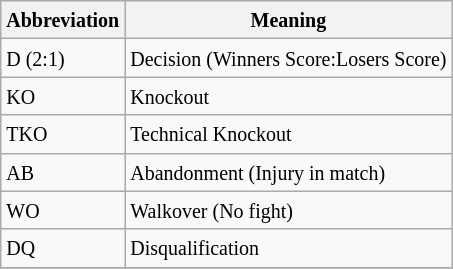<table class="wikitable">
<tr>
<th><small>Abbreviation</small></th>
<th><small>Meaning</small></th>
</tr>
<tr>
<td><small>D (2:1)</small></td>
<td><small>Decision (Winners Score:Losers Score)</small></td>
</tr>
<tr>
<td><small>KO</small></td>
<td><small>Knockout</small></td>
</tr>
<tr>
<td><small>TKO</small></td>
<td><small>Technical Knockout</small></td>
</tr>
<tr>
<td><small>AB</small></td>
<td><small>Abandonment (Injury in match)</small></td>
</tr>
<tr>
<td><small>WO</small></td>
<td><small>Walkover (No fight)</small></td>
</tr>
<tr>
<td><small>DQ</small></td>
<td><small>Disqualification</small></td>
</tr>
<tr>
</tr>
</table>
